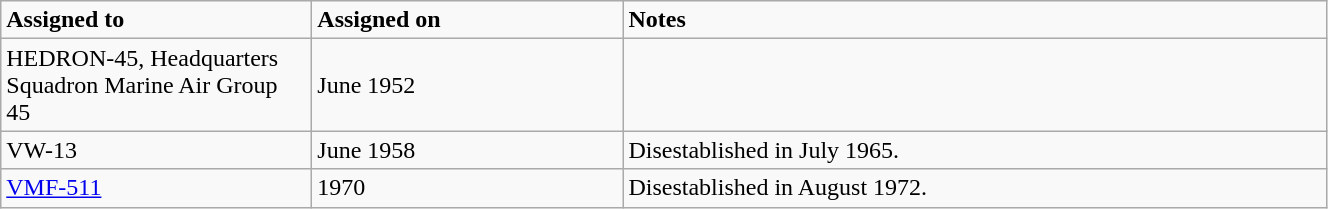<table class="wikitable" style="width: 70%;">
<tr>
<td style="width: 200px;"><strong>Assigned to</strong></td>
<td style="width: 200px;"><strong>Assigned on</strong></td>
<td><strong>Notes</strong></td>
</tr>
<tr>
<td>HEDRON-45, Headquarters Squadron Marine Air Group 45</td>
<td>June 1952</td>
<td></td>
</tr>
<tr>
<td>VW-13</td>
<td>June 1958</td>
<td>Disestablished in July 1965.</td>
</tr>
<tr>
<td><a href='#'>VMF-511</a></td>
<td>1970</td>
<td>Disestablished in August 1972.</td>
</tr>
</table>
